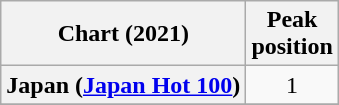<table class="wikitable plainrowheaders" style="text-align:center">
<tr>
<th scope="col">Chart (2021)</th>
<th scope="col">Peak<br>position</th>
</tr>
<tr>
<th scope="row">Japan (<a href='#'>Japan Hot 100</a>)</th>
<td>1</td>
</tr>
<tr>
</tr>
</table>
